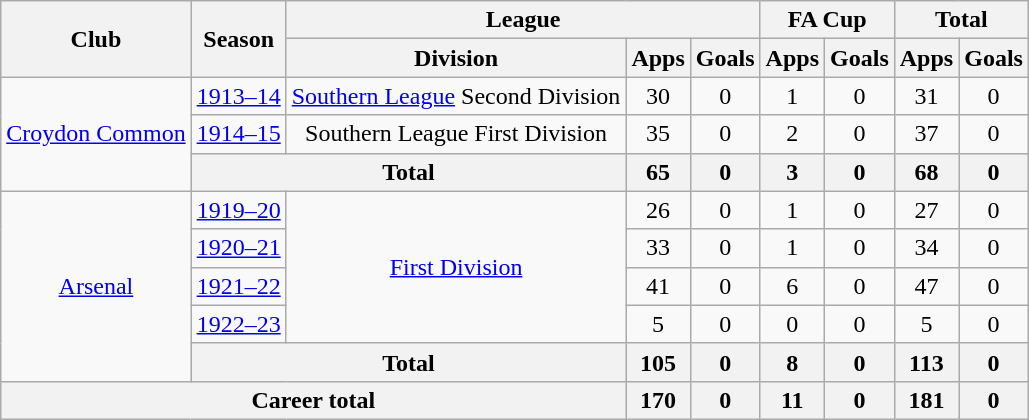<table class="wikitable" style="text-align: center;">
<tr>
<th rowspan="2">Club</th>
<th rowspan="2">Season</th>
<th colspan="3">League</th>
<th colspan="2">FA Cup</th>
<th colspan="2">Total</th>
</tr>
<tr>
<th>Division</th>
<th>Apps</th>
<th>Goals</th>
<th>Apps</th>
<th>Goals</th>
<th>Apps</th>
<th>Goals</th>
</tr>
<tr>
<td rowspan="3"><a href='#'>Croydon Common</a></td>
<td><a href='#'>1913–14</a></td>
<td><a href='#'>Southern League</a> Second Division</td>
<td>30</td>
<td>0</td>
<td>1</td>
<td>0</td>
<td>31</td>
<td>0</td>
</tr>
<tr>
<td><a href='#'>1914–15</a></td>
<td>Southern League First Division</td>
<td>35</td>
<td>0</td>
<td>2</td>
<td>0</td>
<td>37</td>
<td>0</td>
</tr>
<tr>
<th colspan="2">Total</th>
<th>65</th>
<th>0</th>
<th>3</th>
<th>0</th>
<th>68</th>
<th>0</th>
</tr>
<tr>
<td rowspan="5"><a href='#'>Arsenal</a></td>
<td><a href='#'>1919–20</a></td>
<td rowspan="4"><a href='#'>First Division</a></td>
<td>26</td>
<td>0</td>
<td>1</td>
<td>0</td>
<td>27</td>
<td>0</td>
</tr>
<tr>
<td><a href='#'>1920–21</a></td>
<td>33</td>
<td>0</td>
<td>1</td>
<td>0</td>
<td>34</td>
<td>0</td>
</tr>
<tr>
<td><a href='#'>1921–22</a></td>
<td>41</td>
<td>0</td>
<td>6</td>
<td>0</td>
<td>47</td>
<td>0</td>
</tr>
<tr>
<td><a href='#'>1922–23</a></td>
<td>5</td>
<td>0</td>
<td>0</td>
<td>0</td>
<td>5</td>
<td>0</td>
</tr>
<tr>
<th colspan="2">Total</th>
<th>105</th>
<th>0</th>
<th>8</th>
<th>0</th>
<th>113</th>
<th>0</th>
</tr>
<tr>
<th colspan="3">Career total</th>
<th>170</th>
<th>0</th>
<th>11</th>
<th>0</th>
<th>181</th>
<th>0</th>
</tr>
</table>
